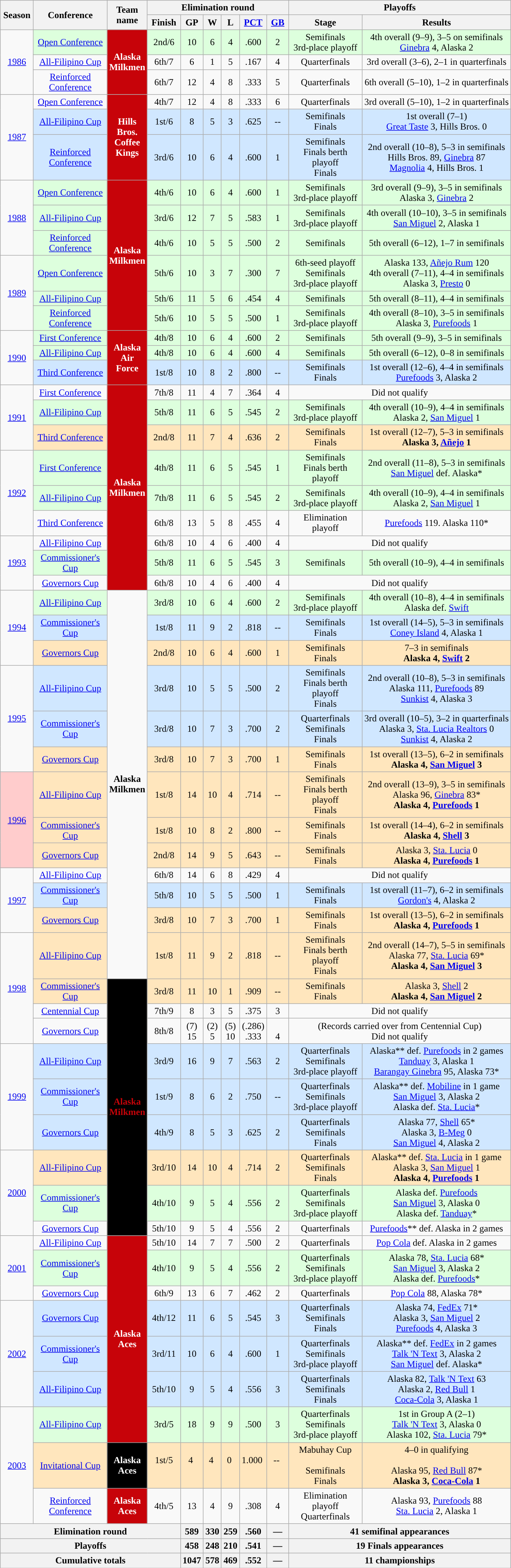<table class=wikitable style="text-align:center;">
<tr>
<th width=50px rowspan=2>Season</th>
<th width=120px rowspan=2>Conference</th>
<th width=60px rowspan=2>Team name</th>
<th colspan=6>Elimination round</th>
<th colspan=2>Playoffs</th>
</tr>
<tr>
<th width=50px>Finish</th>
<th width=20px>GP</th>
<th width=20px>W</th>
<th width=20px>L</th>
<th width=35px><a href='#'>PCT</a></th>
<th width=30px><a href='#'>GB</a></th>
<th width=120px>Stage</th>
<th width=250px>Results</th>
</tr>
<tr>
<td rowspan=3><a href='#'>1986</a></td>
<td bgcolor=#DDFFDD><a href='#'>Open Conference</a></td>
<td rowspan=3 style="background:#C70309; color:#FFFFFF; "><span><strong>Alaska Milkmen</strong></span></td>
<td bgcolor=#DDFFDD>2nd/6</td>
<td bgcolor=#DDFFDD>10</td>
<td bgcolor=#DDFFDD>6</td>
<td bgcolor=#DDFFDD>4</td>
<td bgcolor=#DDFFDD>.600</td>
<td bgcolor=#DDFFDD>2</td>
<td bgcolor=#DDFFDD>Semifinals<br>3rd-place playoff</td>
<td bgcolor=#DDFFDD>4th overall (9–9), 3–5 on semifinals<br> <a href='#'>Ginebra</a> 4, Alaska 2</td>
</tr>
<tr>
<td><a href='#'>All-Filipino Cup</a></td>
<td>6th/7</td>
<td>6</td>
<td>1</td>
<td>5</td>
<td>.167</td>
<td>4</td>
<td>Quarterfinals</td>
<td>3rd overall (3–6), 2–1 in quarterfinals</td>
</tr>
<tr>
<td><a href='#'>Reinforced Conference</a></td>
<td>6th/7</td>
<td>12</td>
<td>4</td>
<td>8</td>
<td>.333</td>
<td>5</td>
<td>Quarterfinals</td>
<td>6th overall (5–10), 1–2 in quarterfinals</td>
</tr>
<tr>
<td rowspan=3><a href='#'>1987</a></td>
<td><a href='#'>Open Conference</a></td>
<td rowspan=3 style="background:#C70309; color:#FFFFFF; "><span><strong>Hills Bros. Coffee Kings</strong></span></td>
<td>4th/7</td>
<td>12</td>
<td>4</td>
<td>8</td>
<td>.333</td>
<td>6</td>
<td>Quarterfinals</td>
<td>3rd overall (5–10), 1–2 in quarterfinals</td>
</tr>
<tr bgcolor=#D0E7FF>
<td><a href='#'>All-Filipino Cup</a></td>
<td>1st/6</td>
<td>8</td>
<td>5</td>
<td>3</td>
<td>.625</td>
<td>--</td>
<td>Semifinals<br>Finals</td>
<td>1st overall (7–1)<br><a href='#'>Great Taste</a> 3, Hills Bros. 0</td>
</tr>
<tr bgcolor=#D0E7FF>
<td><a href='#'>Reinforced Conference</a></td>
<td>3rd/6</td>
<td>10</td>
<td>6</td>
<td>4</td>
<td>.600</td>
<td>1</td>
<td>Semifinals<br>Finals berth playoff<br>Finals</td>
<td>2nd overall (10–8), 5–3 in semifinals<br>Hills Bros. 89, <a href='#'>Ginebra</a> 87<br><a href='#'>Magnolia</a> 4, Hills Bros. 1</td>
</tr>
<tr>
<td rowspan=3><a href='#'>1988</a></td>
<td bgcolor=#DDFFDD><a href='#'>Open Conference</a></td>
<td rowspan=6 style="background:#C70309; color:#FFFFFF; "><span><strong>Alaska Milkmen</strong></span></td>
<td bgcolor=#DDFFDD>4th/6</td>
<td bgcolor=#DDFFDD>10</td>
<td bgcolor=#DDFFDD>6</td>
<td bgcolor=#DDFFDD>4</td>
<td bgcolor=#DDFFDD>.600</td>
<td bgcolor=#DDFFDD>1</td>
<td bgcolor=#DDFFDD>Semifinals<br>3rd-place playoff</td>
<td bgcolor=#DDFFDD>3rd overall (9–9), 3–5 in semifinals<br>Alaska 3, <a href='#'>Ginebra</a> 2</td>
</tr>
<tr bgcolor=#DDFFDD>
<td><a href='#'>All-Filipino Cup</a></td>
<td>3rd/6</td>
<td>12</td>
<td>7</td>
<td>5</td>
<td>.583</td>
<td>1</td>
<td>Semifinals<br>3rd-place playoff</td>
<td>4th overall (10–10), 3–5 in semifinals<br><a href='#'>San Miguel</a> 2, Alaska 1</td>
</tr>
<tr bgcolor=#DDFFDD>
<td><a href='#'>Reinforced Conference</a></td>
<td>4th/6</td>
<td>10</td>
<td>5</td>
<td>5</td>
<td>.500</td>
<td>2</td>
<td>Semifinals</td>
<td>5th overall (6–12), 1–7 in semifinals</td>
</tr>
<tr>
<td rowspan=3><a href='#'>1989</a></td>
<td bgcolor=#DDFFDD><a href='#'>Open Conference</a></td>
<td bgcolor=#DDFFDD>5th/6</td>
<td bgcolor=#DDFFDD>10</td>
<td bgcolor=#DDFFDD>3</td>
<td bgcolor=#DDFFDD>7</td>
<td bgcolor=#DDFFDD>.300</td>
<td bgcolor=#DDFFDD>7</td>
<td bgcolor=#DDFFDD>6th-seed playoff<br>Semifinals<br>3rd-place playoff</td>
<td bgcolor=#DDFFDD>Alaska 133, <a href='#'>Añejo Rum</a> 120<br>4th overall (7–11), 4–4 in semifinals<br>Alaska 3, <a href='#'>Presto</a> 0</td>
</tr>
<tr bgcolor=#DDFFDD>
<td><a href='#'>All-Filipino Cup</a></td>
<td>5th/6</td>
<td>11</td>
<td>5</td>
<td>6</td>
<td>.454</td>
<td>4</td>
<td>Semifinals</td>
<td>5th overall (8–11), 4–4 in semifinals</td>
</tr>
<tr bgcolor=#DDFFDD>
<td><a href='#'>Reinforced Conference</a></td>
<td>5th/6</td>
<td>10</td>
<td>5</td>
<td>5</td>
<td>.500</td>
<td>1</td>
<td>Semifinals<br>3rd-place playoff</td>
<td>4th overall (8–10), 3–5 in semifinals<br>Alaska 3, <a href='#'>Purefoods</a> 1</td>
</tr>
<tr>
<td rowspan=3><a href='#'>1990</a></td>
<td bgcolor=#DDFFDD><a href='#'>First Conference</a></td>
<td rowspan=3 style="background:#C70309; color:#FFFFFF; "><span><strong>Alaska Air Force</strong></span></td>
<td bgcolor=#DDFFDD>4th/8</td>
<td bgcolor=#DDFFDD>10</td>
<td bgcolor=#DDFFDD>6</td>
<td bgcolor=#DDFFDD>4</td>
<td bgcolor=#DDFFDD>.600</td>
<td bgcolor=#DDFFDD>2</td>
<td bgcolor=#DDFFDD>Semifinals</td>
<td bgcolor=#DDFFDD>5th overall (9–9), 3–5 in semifinals</td>
</tr>
<tr bgcolor=#DDFFDD>
<td><a href='#'>All-Filipino Cup</a></td>
<td>4th/8</td>
<td>10</td>
<td>6</td>
<td>4</td>
<td>.600</td>
<td>4</td>
<td>Semifinals</td>
<td>5th overall (6–12), 0–8 in semifinals</td>
</tr>
<tr bgcolor=#D0E7FF>
<td><a href='#'>Third Conference</a></td>
<td>1st/8</td>
<td>10</td>
<td>8</td>
<td>2</td>
<td>.800</td>
<td>--</td>
<td>Semifinals<br>Finals</td>
<td>1st overall (12–6), 4–4 in semifinals<br><a href='#'>Purefoods</a> 3, Alaska 2</td>
</tr>
<tr>
<td rowspan=3><a href='#'>1991</a></td>
<td><a href='#'>First Conference</a></td>
<td rowspan=9 style="background:#C70309; color:#FFFFFF; "><span><strong>Alaska Milkmen</strong></span></td>
<td>7th/8</td>
<td>11</td>
<td>4</td>
<td>7</td>
<td>.364</td>
<td>4</td>
<td colspan=2>Did not qualify</td>
</tr>
<tr bgcolor=#DDFFDD>
<td><a href='#'>All-Filipino Cup</a></td>
<td>5th/8</td>
<td>11</td>
<td>6</td>
<td>5</td>
<td>.545</td>
<td>2</td>
<td>Semifinals<br>3rd-place playoff</td>
<td>4th overall (10–9), 4–4 in semifinals<br>Alaska 2, <a href='#'>San Miguel</a> 1</td>
</tr>
<tr bgcolor=#FFE6BD>
<td><a href='#'>Third Conference</a></td>
<td>2nd/8</td>
<td>11</td>
<td>7</td>
<td>4</td>
<td>.636</td>
<td>2</td>
<td>Semifinals<br>Finals</td>
<td>1st overall (12–7), 5–3 in semifinals<br><strong>Alaska 3, <a href='#'>Añejo</a> 1</strong></td>
</tr>
<tr>
<td rowspan=3><a href='#'>1992</a></td>
<td bgcolor=#DDFFDD><a href='#'>First Conference</a></td>
<td bgcolor=#DDFFDD>4th/8</td>
<td bgcolor=#DDFFDD>11</td>
<td bgcolor=#DDFFDD>6</td>
<td bgcolor=#DDFFDD>5</td>
<td bgcolor=#DDFFDD>.545</td>
<td bgcolor=#DDFFDD>1</td>
<td bgcolor=#DDFFDD>Semifinals<br>Finals berth playoff</td>
<td bgcolor=#DDFFDD>2nd overall (11–8), 5–3 in semifinals<br><a href='#'>San Miguel</a> def. Alaska*</td>
</tr>
<tr bgcolor=#DDFFDD>
<td><a href='#'>All-Filipino Cup</a></td>
<td>7th/8</td>
<td>11</td>
<td>6</td>
<td>5</td>
<td>.545</td>
<td>2</td>
<td>Semifinals<br>3rd-place playoff</td>
<td>4th overall (10–9), 4–4 in semifinals<br>Alaska 2, <a href='#'>San Miguel</a> 1</td>
</tr>
<tr>
<td><a href='#'>Third Conference</a></td>
<td>6th/8</td>
<td>13</td>
<td>5</td>
<td>8</td>
<td>.455</td>
<td>4</td>
<td>Elimination playoff</td>
<td><a href='#'>Purefoods</a> 119. Alaska 110*</td>
</tr>
<tr>
<td rowspan=3><a href='#'>1993</a></td>
<td><a href='#'>All-Filipino Cup</a></td>
<td>6th/8</td>
<td>10</td>
<td>4</td>
<td>6</td>
<td>.400</td>
<td>4</td>
<td colspan=2>Did not qualify</td>
</tr>
<tr bgcolor=#DDFFDD>
<td><a href='#'>Commissioner's Cup</a></td>
<td>5th/8</td>
<td>11</td>
<td>6</td>
<td>5</td>
<td>.545</td>
<td>3</td>
<td>Semifinals</td>
<td>5th overall (10–9), 4–4 in semifinals</td>
</tr>
<tr>
<td><a href='#'>Governors Cup</a></td>
<td>6th/8</td>
<td>10</td>
<td>4</td>
<td>6</td>
<td>.400</td>
<td>4</td>
<td colspan=2>Did not qualify</td>
</tr>
<tr>
<td rowspan=3><a href='#'>1994</a></td>
<td bgcolor=#DDFFDD><a href='#'>All-Filipino Cup</a></td>
<td rowspan=13><strong>Alaska Milkmen</strong></td>
<td bgcolor=#DDFFDD>3rd/8</td>
<td bgcolor=#DDFFDD>10</td>
<td bgcolor=#DDFFDD>6</td>
<td bgcolor=#DDFFDD>4</td>
<td bgcolor=#DDFFDD>.600</td>
<td bgcolor=#DDFFDD>2</td>
<td bgcolor=#DDFFDD>Semifinals<br>3rd-place playoff</td>
<td bgcolor=#DDFFDD>4th overall (10–8), 4–4 in semifinals<br>Alaska def. <a href='#'>Swift</a></td>
</tr>
<tr bgcolor=#D0E7FF>
<td><a href='#'>Commissioner's Cup</a></td>
<td>1st/8</td>
<td>11</td>
<td>9</td>
<td>2</td>
<td>.818</td>
<td>--</td>
<td>Semifinals<br>Finals</td>
<td>1st overall (14–5), 5–3 in semifinals<br><a href='#'>Coney Island</a> 4, Alaska 1</td>
</tr>
<tr bgcolor=#FFE6BD>
<td><a href='#'>Governors Cup</a></td>
<td>2nd/8</td>
<td>10</td>
<td>6</td>
<td>4</td>
<td>.600</td>
<td>1</td>
<td>Semifinals<br>Finals</td>
<td>7–3 in semifinals<br><strong>Alaska 4, <a href='#'>Swift</a> 2</strong></td>
</tr>
<tr>
<td rowspan=3><a href='#'>1995</a></td>
<td bgcolor=#D0E7FF><a href='#'>All-Filipino Cup</a></td>
<td bgcolor=#D0E7FF>3rd/8</td>
<td bgcolor=#D0E7FF>10</td>
<td bgcolor=#D0E7FF>5</td>
<td bgcolor=#D0E7FF>5</td>
<td bgcolor=#D0E7FF>.500</td>
<td bgcolor=#D0E7FF>2</td>
<td bgcolor=#D0E7FF>Semifinals<br>Finals berth playoff<br>Finals</td>
<td bgcolor=#D0E7FF>2nd overall (10–8), 5–3 in semifinals<br>Alaska 111, <a href='#'>Purefoods</a> 89<br><a href='#'>Sunkist</a> 4, Alaska 3</td>
</tr>
<tr bgcolor=#D0E7FF>
<td><a href='#'>Commissioner's Cup</a></td>
<td>3rd/8</td>
<td>10</td>
<td>7</td>
<td>3</td>
<td>.700</td>
<td>2</td>
<td>Quarterfinals<br>Semifinals<br>Finals</td>
<td>3rd overall (10–5), 3–2 in quarterfinals<br>Alaska 3, <a href='#'>Sta. Lucia Realtors</a> 0<br><a href='#'>Sunkist</a> 4, Alaska 2</td>
</tr>
<tr bgcolor=#FFE6BD>
<td><a href='#'>Governors Cup</a></td>
<td>3rd/8</td>
<td>10</td>
<td>7</td>
<td>3</td>
<td>.700</td>
<td>1</td>
<td>Semifinals<br>Finals</td>
<td>1st overall (13–5), 6–2 in semifinals<br><strong>Alaska 4, <a href='#'>San Miguel</a> 3</strong></td>
</tr>
<tr>
<td rowspan=3 bgcolor=#FFCCCC><a href='#'>1996</a></td>
<td bgcolor=#FFE6BD><a href='#'>All-Filipino Cup</a></td>
<td bgcolor=#FFE6BD>1st/8</td>
<td bgcolor=#FFE6BD>14</td>
<td bgcolor=#FFE6BD>10</td>
<td bgcolor=#FFE6BD>4</td>
<td bgcolor=#FFE6BD>.714</td>
<td bgcolor=#FFE6BD>--</td>
<td bgcolor=#FFE6BD>Semifinals<br>Finals berth playoff<br>Finals</td>
<td bgcolor=#FFE6BD>2nd overall (13–9), 3–5 in semifinals<br>Alaska 96, <a href='#'>Ginebra</a> 83*<br><strong>Alaska 4, <a href='#'>Purefoods</a> 1</strong></td>
</tr>
<tr bgcolor=#FFE6BD>
<td><a href='#'>Commissioner's Cup</a></td>
<td>1st/8</td>
<td>10</td>
<td>8</td>
<td>2</td>
<td>.800</td>
<td>--</td>
<td>Semifinals<br>Finals</td>
<td>1st overall (14–4), 6–2 in semifinals<br><strong>Alaska 4, <a href='#'>Shell</a> 3</strong></td>
</tr>
<tr bgcolor=#FFE6BD>
<td><a href='#'>Governors Cup</a></td>
<td>2nd/8</td>
<td>14</td>
<td>9</td>
<td>5</td>
<td>.643</td>
<td>--</td>
<td>Semifinals<br>Finals</td>
<td>Alaska 3, <a href='#'>Sta. Lucia</a> 0<br><strong>Alaska 4, <a href='#'>Purefoods</a> 1</strong></td>
</tr>
<tr>
<td rowspan=3><a href='#'>1997</a></td>
<td><a href='#'>All-Filipino Cup</a></td>
<td>6th/8</td>
<td>14</td>
<td>6</td>
<td>8</td>
<td>.429</td>
<td>4</td>
<td colspan=2>Did not qualify</td>
</tr>
<tr bgcolor=#D0E7FF>
<td><a href='#'>Commissioner's Cup</a></td>
<td>5th/8</td>
<td>10</td>
<td>5</td>
<td>5</td>
<td>.500</td>
<td>1</td>
<td>Semifinals<br>Finals</td>
<td>1st overall (11–7), 6–2 in semifinals<br><a href='#'>Gordon's</a> 4, Alaska 2</td>
</tr>
<tr bgcolor=#FFE6BD>
<td><a href='#'>Governors Cup</a></td>
<td>3rd/8</td>
<td>10</td>
<td>7</td>
<td>3</td>
<td>.700</td>
<td>1</td>
<td>Semifinals<br>Finals</td>
<td>1st overall (13–5), 6–2 in semifinals<br><strong>Alaska 4, <a href='#'>Purefoods</a> 1</strong></td>
</tr>
<tr>
<td rowspan=4><a href='#'>1998</a></td>
<td bgcolor=#FFE6BD><a href='#'>All-Filipino Cup</a></td>
<td bgcolor=#FFE6BD>1st/8</td>
<td bgcolor=#FFE6BD>11</td>
<td bgcolor=#FFE6BD>9</td>
<td bgcolor=#FFE6BD>2</td>
<td bgcolor=#FFE6BD>.818</td>
<td bgcolor=#FFE6BD>--</td>
<td bgcolor=#FFE6BD>Semifinals<br>Finals berth playoff<br>Finals</td>
<td bgcolor=#FFE6BD>2nd overall (14–7), 5–5 in semifinals<br>Alaska 77, <a href='#'>Sta. Lucia</a> 69*<br><strong>Alaska 4, <a href='#'>San Miguel</a> 3</strong></td>
</tr>
<tr bgcolor=#FFE6BD>
<td><a href='#'>Commissioner's Cup</a></td>
<td rowspan=9 style="background:#000000; color:#C70309; "><span><strong>Alaska Milkmen</strong></span></td>
<td>3rd/8</td>
<td>11</td>
<td>10</td>
<td>1</td>
<td>.909</td>
<td>--</td>
<td>Semifinals<br>Finals</td>
<td>Alaska 3, <a href='#'>Shell</a> 2<br><strong>Alaska 4, <a href='#'>San Miguel</a> 2</strong></td>
</tr>
<tr>
<td><a href='#'>Centennial Cup</a></td>
<td>7th/9</td>
<td>8</td>
<td>3</td>
<td>5</td>
<td>.375</td>
<td>3</td>
<td colspan=2>Did not qualify</td>
</tr>
<tr>
<td><a href='#'>Governors Cup</a></td>
<td>8th/8</td>
<td>(7)<br>15</td>
<td>(2)<br>5</td>
<td>(5)<br>10</td>
<td>(.286)<br>.333</td>
<td> <br>4</td>
<td colspan=2>(Records carried over from Centennial Cup)<br>Did not qualify</td>
</tr>
<tr>
<td rowspan=3><a href='#'>1999</a></td>
<td bgcolor=#D0E7FF><a href='#'>All-Filipino Cup</a></td>
<td bgcolor=#D0E7FF>3rd/9</td>
<td bgcolor=#D0E7FF>16</td>
<td bgcolor=#D0E7FF>9</td>
<td bgcolor=#D0E7FF>7</td>
<td bgcolor=#D0E7FF>.563</td>
<td bgcolor=#D0E7FF>2</td>
<td bgcolor=#D0E7FF>Quarterfinals<br>Semifinals<br>3rd-place playoff</td>
<td bgcolor=#D0E7FF>Alaska** def. <a href='#'>Purefoods</a> in 2 games<br><a href='#'>Tanduay</a> 3, Alaska 1<br><a href='#'>Barangay Ginebra</a> 95, Alaska 73*</td>
</tr>
<tr bgcolor=#D0E7FF>
<td><a href='#'>Commissioner's Cup</a></td>
<td>1st/9</td>
<td>8</td>
<td>6</td>
<td>2</td>
<td>.750</td>
<td>--</td>
<td>Quarterfinals<br>Semifinals<br>3rd-place playoff</td>
<td>Alaska** def. <a href='#'>Mobiline</a> in 1 game<br><a href='#'>San Miguel</a> 3, Alaska 2<br>Alaska def. <a href='#'>Sta. Lucia</a>*</td>
</tr>
<tr bgcolor=#D0E7FF>
<td><a href='#'>Governors Cup</a></td>
<td>4th/9</td>
<td>8</td>
<td>5</td>
<td>3</td>
<td>.625</td>
<td>2</td>
<td>Quarterfinals<br>Semifinals<br>Finals</td>
<td>Alaska 77, <a href='#'>Shell</a> 65*<br>Alaska 3, <a href='#'>B-Meg</a> 0<br><a href='#'>San Miguel</a> 4, Alaska 2</td>
</tr>
<tr>
<td rowspan=3><a href='#'>2000</a></td>
<td bgcolor=#FFE6BD><a href='#'>All-Filipino Cup</a></td>
<td bgcolor=#FFE6BD>3rd/10</td>
<td bgcolor=#FFE6BD>14</td>
<td bgcolor=#FFE6BD>10</td>
<td bgcolor=#FFE6BD>4</td>
<td bgcolor=#FFE6BD>.714</td>
<td bgcolor=#FFE6BD>2</td>
<td bgcolor=#FFE6BD>Quarterfinals<br>Semifinals<br>Finals</td>
<td bgcolor=#FFE6BD>Alaska** def. <a href='#'>Sta. Lucia</a> in 1 game<br>Alaska 3, <a href='#'>San Miguel</a> 1<br><strong>Alaska 4, <a href='#'>Purefoods</a> 1</strong></td>
</tr>
<tr bgcolor=#DDFFDD>
<td><a href='#'>Commissioner's Cup</a></td>
<td>4th/10</td>
<td>9</td>
<td>5</td>
<td>4</td>
<td>.556</td>
<td>2</td>
<td>Quarterfinals<br>Semifinals<br>3rd-place playoff</td>
<td>Alaska def. <a href='#'>Purefoods</a><br><a href='#'>San Miguel</a> 3, Alaska 0<br>Alaska def. <a href='#'>Tanduay</a>*</td>
</tr>
<tr>
<td><a href='#'>Governors Cup</a></td>
<td>5th/10</td>
<td>9</td>
<td>5</td>
<td>4</td>
<td>.556</td>
<td>2</td>
<td>Quarterfinals</td>
<td><a href='#'>Purefoods</a>** def. Alaska in 2 games</td>
</tr>
<tr>
<td rowspan=3><a href='#'>2001</a></td>
<td><a href='#'>All-Filipino Cup</a></td>
<td rowspan=7 style="background:#C70309; color:#FFFFFF; "><span><strong>Alaska Aces</strong></span></td>
<td>5th/10</td>
<td>14</td>
<td>7</td>
<td>7</td>
<td>.500</td>
<td>2</td>
<td>Quarterfinals</td>
<td><a href='#'>Pop Cola</a> def. Alaska in 2 games</td>
</tr>
<tr bgcolor=#DDFFDD>
<td><a href='#'>Commissioner's Cup</a></td>
<td>4th/10</td>
<td>9</td>
<td>5</td>
<td>4</td>
<td>.556</td>
<td>2</td>
<td>Quarterfinals<br>Semifinals<br>3rd-place playoff</td>
<td>Alaska 78, <a href='#'>Sta. Lucia</a> 68*<br><a href='#'>San Miguel</a> 3, Alaska 2<br>Alaska def. <a href='#'>Purefoods</a>*</td>
</tr>
<tr>
<td><a href='#'>Governors Cup</a></td>
<td>6th/9</td>
<td>13</td>
<td>6</td>
<td>7</td>
<td>.462</td>
<td>2</td>
<td>Quarterfinals</td>
<td><a href='#'>Pop Cola</a> 88, Alaska 78*</td>
</tr>
<tr>
<td rowspan=3><a href='#'>2002</a></td>
<td bgcolor=#D0E7FF><a href='#'>Governors Cup</a></td>
<td bgcolor=#D0E7FF>4th/12</td>
<td bgcolor=#D0E7FF>11</td>
<td bgcolor=#D0E7FF>6</td>
<td bgcolor=#D0E7FF>5</td>
<td bgcolor=#D0E7FF>.545</td>
<td bgcolor=#D0E7FF>3</td>
<td bgcolor=#D0E7FF>Quarterfinals<br>Semifinals<br>Finals</td>
<td bgcolor=#D0E7FF>Alaska 74, <a href='#'>FedEx</a> 71*<br>Alaska 3, <a href='#'>San Miguel</a> 2<br><a href='#'>Purefoods</a> 4, Alaska 3</td>
</tr>
<tr bgcolor=#D0E7FF>
<td><a href='#'>Commissioner's Cup</a></td>
<td>3rd/11</td>
<td>10</td>
<td>6</td>
<td>4</td>
<td>.600</td>
<td>1</td>
<td>Quarterfinals<br>Semifinals<br>3rd-place playoff</td>
<td>Alaska** def. <a href='#'>FedEx</a> in 2 games<br><a href='#'>Talk 'N Text</a> 3, Alaska 2<br><a href='#'>San Miguel</a> def. Alaska*</td>
</tr>
<tr bgcolor=#D0E7FF>
<td><a href='#'>All-Filipino Cup</a></td>
<td>5th/10</td>
<td>9</td>
<td>5</td>
<td>4</td>
<td>.556</td>
<td>3</td>
<td>Quarterfinals<br>Semifinals<br>Finals</td>
<td>Alaska 82, <a href='#'>Talk 'N Text</a> 63<br>Alaska 2, <a href='#'>Red Bull</a> 1<br><a href='#'>Coca-Cola</a> 3, Alaska 1</td>
</tr>
<tr>
<td rowspan=3><a href='#'>2003</a></td>
<td bgcolor=#DDFFDD><a href='#'>All-Filipino Cup</a></td>
<td bgcolor=#DDFFDD>3rd/5</td>
<td bgcolor=#DDFFDD>18</td>
<td bgcolor=#DDFFDD>9</td>
<td bgcolor=#DDFFDD>9</td>
<td bgcolor=#DDFFDD>.500</td>
<td bgcolor=#DDFFDD>3</td>
<td bgcolor=#DDFFDD>Quarterfinals<br>Semifinals<br>3rd-place playoff</td>
<td bgcolor=#DDFFDD>1st in Group A (2–1)<br><a href='#'>Talk 'N Text</a> 3, Alaska 0<br>Alaska 102, <a href='#'>Sta. Lucia</a> 79*</td>
</tr>
<tr bgcolor=#FFE6BD>
<td><a href='#'>Invitational Cup</a></td>
<td style="background:#000000; color:#FFFFFF; "><span><strong>Alaska Aces</strong></span></td>
<td> <br>1st/5<br> <br> <br></td>
<td> <br>4 <br> <br> <br></td>
<td> <br>4 <br> <br> <br></td>
<td> <br>0 <br> <br> <br></td>
<td> <br>1.000 <br> <br> <br></td>
<td> <br>-- <br> <br> <br></td>
<td>Mabuhay Cup<br> <br>Semifinals<br>Finals</td>
<td>4–0 in qualifying<br> <br>Alaska 95, <a href='#'>Red Bull</a> 87*<br><strong>Alaska 3, <a href='#'>Coca-Cola</a> 1</strong></td>
</tr>
<tr>
<td><a href='#'>Reinforced Conference</a></td>
<td style="background:#C70309; color:#FFFFFF; "><span><strong>Alaska Aces</strong></span></td>
<td>4th/5</td>
<td>13</td>
<td>4</td>
<td>9</td>
<td>.308</td>
<td>4</td>
<td>Elimination playoff<br>Quarterfinals</td>
<td>Alaska 93, <a href='#'>Purefoods</a> 88<br><a href='#'>Sta. Lucia</a> 2, Alaska 1</td>
</tr>
<tr>
<th colspan=4>Elimination round</th>
<th>589</th>
<th>330</th>
<th>259</th>
<th>.560</th>
<th>—</th>
<th colspan=2>41 semifinal appearances</th>
</tr>
<tr>
<th colspan=4>Playoffs</th>
<th>458</th>
<th>248</th>
<th>210</th>
<th>.541</th>
<th>—</th>
<th colspan=2>19 Finals appearances</th>
</tr>
<tr>
<th colspan=4>Cumulative totals</th>
<th>1047</th>
<th>578</th>
<th>469</th>
<th>.552</th>
<th>—</th>
<th colspan=2>11 championships</th>
</tr>
</table>
